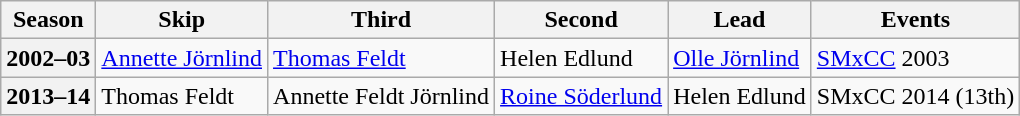<table class="wikitable">
<tr>
<th scope="col">Season</th>
<th scope="col">Skip</th>
<th scope="col">Third</th>
<th scope="col">Second</th>
<th scope="col">Lead</th>
<th scope="col">Events</th>
</tr>
<tr>
<th scope="row">2002–03</th>
<td><a href='#'>Annette Jörnlind</a></td>
<td><a href='#'>Thomas Feldt</a></td>
<td>Helen Edlund</td>
<td><a href='#'>Olle Jörnlind</a></td>
<td><a href='#'>SMxCC</a> 2003 </td>
</tr>
<tr>
<th scope="row">2013–14</th>
<td>Thomas Feldt</td>
<td>Annette Feldt Jörnlind</td>
<td><a href='#'>Roine Söderlund</a></td>
<td>Helen Edlund</td>
<td>SMxCC 2014 (13th)</td>
</tr>
</table>
